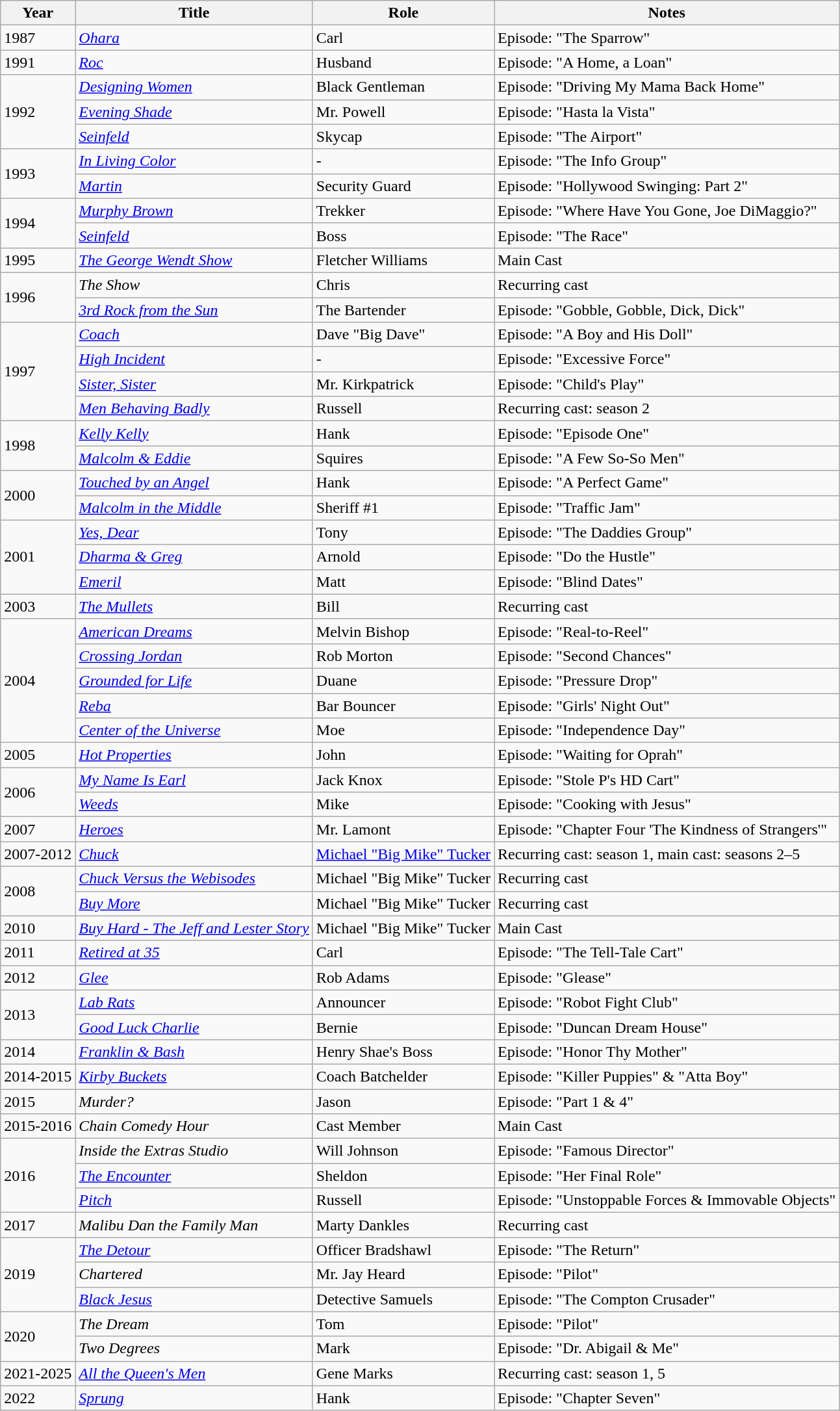<table class="wikitable">
<tr>
<th scope="col">Year</th>
<th scope="col">Title</th>
<th scope="col">Role</th>
<th scope="col">Notes</th>
</tr>
<tr>
<td>1987</td>
<td><em><a href='#'>Ohara</a></em></td>
<td>Carl</td>
<td>Episode: "The Sparrow"</td>
</tr>
<tr>
<td>1991</td>
<td><em><a href='#'>Roc</a></em></td>
<td>Husband</td>
<td>Episode: "A Home, a Loan"</td>
</tr>
<tr>
<td rowspan="3">1992</td>
<td><em><a href='#'>Designing Women</a></em></td>
<td>Black Gentleman</td>
<td>Episode: "Driving My Mama Back Home"</td>
</tr>
<tr>
<td><em><a href='#'>Evening Shade</a></em></td>
<td>Mr. Powell</td>
<td>Episode: "Hasta la Vista"</td>
</tr>
<tr>
<td><em><a href='#'>Seinfeld</a></em></td>
<td>Skycap</td>
<td>Episode: "The Airport"</td>
</tr>
<tr>
<td rowspan="2">1993</td>
<td><em><a href='#'>In Living Color</a></em></td>
<td>-</td>
<td>Episode: "The Info Group"</td>
</tr>
<tr>
<td><em><a href='#'>Martin</a></em></td>
<td>Security Guard</td>
<td>Episode: "Hollywood Swinging: Part 2"</td>
</tr>
<tr>
<td rowspan="2">1994</td>
<td><em><a href='#'>Murphy Brown</a></em></td>
<td>Trekker</td>
<td>Episode: "Where Have You Gone, Joe DiMaggio?"</td>
</tr>
<tr>
<td><em><a href='#'>Seinfeld</a></em></td>
<td>Boss</td>
<td>Episode: "The Race"</td>
</tr>
<tr>
<td>1995</td>
<td><em><a href='#'>The George Wendt Show</a></em></td>
<td>Fletcher Williams</td>
<td>Main Cast</td>
</tr>
<tr>
<td rowspan="2">1996</td>
<td><em>The Show</em></td>
<td>Chris</td>
<td>Recurring cast</td>
</tr>
<tr>
<td><em><a href='#'>3rd Rock from the Sun</a></em></td>
<td>The Bartender</td>
<td>Episode: "Gobble, Gobble, Dick, Dick"</td>
</tr>
<tr>
<td rowspan="4">1997</td>
<td><em><a href='#'>Coach</a></em></td>
<td>Dave "Big Dave"</td>
<td>Episode: "A Boy and His Doll"</td>
</tr>
<tr>
<td><em><a href='#'>High Incident</a></em></td>
<td>-</td>
<td>Episode: "Excessive Force"</td>
</tr>
<tr>
<td><em><a href='#'>Sister, Sister</a></em></td>
<td>Mr. Kirkpatrick</td>
<td>Episode: "Child's Play"</td>
</tr>
<tr>
<td><em><a href='#'>Men Behaving Badly</a></em></td>
<td>Russell</td>
<td>Recurring cast: season 2</td>
</tr>
<tr>
<td rowspan="2">1998</td>
<td><em><a href='#'>Kelly Kelly</a></em></td>
<td>Hank</td>
<td>Episode: "Episode One"</td>
</tr>
<tr>
<td><em><a href='#'>Malcolm & Eddie</a></em></td>
<td>Squires</td>
<td>Episode: "A Few So-So Men"</td>
</tr>
<tr>
<td rowspan="2">2000</td>
<td><em><a href='#'>Touched by an Angel</a></em></td>
<td>Hank</td>
<td>Episode: "A Perfect Game"</td>
</tr>
<tr>
<td><em><a href='#'>Malcolm in the Middle</a></em></td>
<td>Sheriff #1</td>
<td>Episode: "Traffic Jam"</td>
</tr>
<tr>
<td rowspan="3">2001</td>
<td><em><a href='#'>Yes, Dear</a></em></td>
<td>Tony</td>
<td>Episode: "The Daddies Group"</td>
</tr>
<tr>
<td><em><a href='#'>Dharma & Greg</a></em></td>
<td>Arnold</td>
<td>Episode: "Do the Hustle"</td>
</tr>
<tr>
<td><em><a href='#'>Emeril</a></em></td>
<td>Matt</td>
<td>Episode: "Blind Dates"</td>
</tr>
<tr>
<td>2003</td>
<td><em><a href='#'>The Mullets</a></em></td>
<td>Bill</td>
<td>Recurring cast</td>
</tr>
<tr>
<td rowspan="5">2004</td>
<td><em><a href='#'>American Dreams</a></em></td>
<td>Melvin Bishop</td>
<td>Episode: "Real-to-Reel"</td>
</tr>
<tr>
<td><em><a href='#'>Crossing Jordan</a></em></td>
<td>Rob Morton</td>
<td>Episode: "Second Chances"</td>
</tr>
<tr>
<td><em><a href='#'>Grounded for Life</a></em></td>
<td>Duane</td>
<td>Episode: "Pressure Drop"</td>
</tr>
<tr>
<td><em><a href='#'>Reba</a></em></td>
<td>Bar Bouncer</td>
<td>Episode: "Girls' Night Out"</td>
</tr>
<tr>
<td><em><a href='#'>Center of the Universe</a></em></td>
<td>Moe</td>
<td>Episode: "Independence Day"</td>
</tr>
<tr>
<td>2005</td>
<td><em><a href='#'>Hot Properties</a></em></td>
<td>John</td>
<td>Episode: "Waiting for Oprah"</td>
</tr>
<tr>
<td rowspan="2">2006</td>
<td><em><a href='#'>My Name Is Earl</a></em></td>
<td>Jack Knox</td>
<td>Episode: "Stole P's HD Cart"</td>
</tr>
<tr>
<td><em><a href='#'>Weeds</a></em></td>
<td>Mike</td>
<td>Episode: "Cooking with Jesus"</td>
</tr>
<tr>
<td>2007</td>
<td><em><a href='#'>Heroes</a></em></td>
<td>Mr. Lamont</td>
<td>Episode: "Chapter Four 'The Kindness of Strangers'"</td>
</tr>
<tr>
<td>2007-2012</td>
<td><em><a href='#'>Chuck</a></em></td>
<td><a href='#'>Michael "Big Mike" Tucker</a></td>
<td>Recurring cast: season 1, main cast: seasons 2–5</td>
</tr>
<tr>
<td rowspan="2">2008</td>
<td><em><a href='#'>Chuck Versus the Webisodes</a></em></td>
<td>Michael "Big Mike" Tucker</td>
<td>Recurring cast</td>
</tr>
<tr>
<td><em><a href='#'>Buy More</a></em></td>
<td>Michael "Big Mike" Tucker</td>
<td>Recurring cast</td>
</tr>
<tr>
<td>2010</td>
<td><em><a href='#'>Buy Hard - The Jeff and Lester Story</a></em></td>
<td>Michael "Big Mike" Tucker</td>
<td>Main Cast</td>
</tr>
<tr>
<td>2011</td>
<td><em><a href='#'>Retired at 35</a></em></td>
<td>Carl</td>
<td>Episode: "The Tell-Tale Cart"</td>
</tr>
<tr>
<td>2012</td>
<td><em><a href='#'>Glee</a></em></td>
<td>Rob Adams</td>
<td>Episode: "Glease"</td>
</tr>
<tr>
<td rowspan="2">2013</td>
<td><em><a href='#'>Lab Rats</a></em></td>
<td>Announcer</td>
<td>Episode: "Robot Fight Club"</td>
</tr>
<tr>
<td><em><a href='#'>Good Luck Charlie</a></em></td>
<td>Bernie</td>
<td>Episode: "Duncan Dream House"</td>
</tr>
<tr>
<td>2014</td>
<td><em><a href='#'>Franklin & Bash</a></em></td>
<td>Henry Shae's Boss</td>
<td>Episode: "Honor Thy Mother"</td>
</tr>
<tr>
<td>2014-2015</td>
<td><em><a href='#'>Kirby Buckets</a></em></td>
<td>Coach Batchelder</td>
<td>Episode: "Killer Puppies" & "Atta Boy"</td>
</tr>
<tr>
<td>2015</td>
<td><em>Murder?</em> </td>
<td>Jason</td>
<td>Episode: "Part 1 & 4"</td>
</tr>
<tr>
<td>2015-2016</td>
<td><em>Chain Comedy Hour</em></td>
<td>Cast Member</td>
<td>Main Cast</td>
</tr>
<tr>
<td rowspan="3">2016</td>
<td><em>Inside the Extras Studio</em></td>
<td>Will Johnson</td>
<td>Episode: "Famous Director"</td>
</tr>
<tr>
<td><em><a href='#'>The Encounter</a></em></td>
<td>Sheldon</td>
<td>Episode: "Her Final Role"</td>
</tr>
<tr>
<td><em><a href='#'>Pitch</a></em></td>
<td>Russell</td>
<td>Episode: "Unstoppable Forces & Immovable Objects"</td>
</tr>
<tr>
<td>2017</td>
<td><em>Malibu Dan the Family Man</em></td>
<td>Marty Dankles</td>
<td>Recurring cast</td>
</tr>
<tr>
<td rowspan="3">2019</td>
<td><em><a href='#'>The Detour</a></em></td>
<td>Officer Bradshawl</td>
<td>Episode: "The Return"</td>
</tr>
<tr>
<td><em>Chartered</em></td>
<td>Mr. Jay Heard</td>
<td>Episode: "Pilot"</td>
</tr>
<tr>
<td><em><a href='#'>Black Jesus</a></em></td>
<td>Detective Samuels</td>
<td>Episode: "The Compton Crusader"</td>
</tr>
<tr>
<td rowspan="2">2020</td>
<td><em>The Dream</em></td>
<td>Tom</td>
<td>Episode: "Pilot"</td>
</tr>
<tr>
<td><em>Two Degrees</em></td>
<td>Mark</td>
<td>Episode: "Dr. Abigail & Me"</td>
</tr>
<tr>
<td>2021-2025</td>
<td><em><a href='#'>All the Queen's Men</a></em></td>
<td>Gene Marks</td>
<td>Recurring cast: season 1, 5</td>
</tr>
<tr>
<td>2022</td>
<td><em><a href='#'>Sprung</a></em></td>
<td>Hank</td>
<td>Episode: "Chapter Seven"</td>
</tr>
</table>
